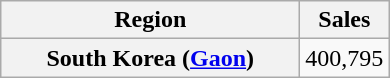<table class="wikitable plainrowheaders" style="text-align:center;">
<tr>
<th style="width:12em;">Region</th>
<th>Sales</th>
</tr>
<tr>
<th scope="row">South Korea (<a href='#'>Gaon</a>)</th>
<td>400,795</td>
</tr>
</table>
